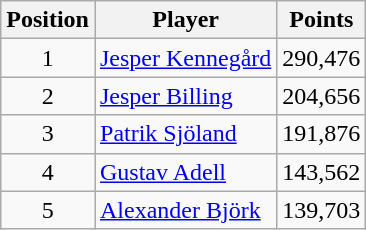<table class=wikitable>
<tr>
<th>Position</th>
<th>Player</th>
<th>Points</th>
</tr>
<tr>
<td align=center>1</td>
<td> <a href='#'>Jesper Kennegård</a></td>
<td align=center>290,476</td>
</tr>
<tr>
<td align=center>2</td>
<td> <a href='#'>Jesper Billing</a></td>
<td align=center>204,656</td>
</tr>
<tr>
<td align=center>3</td>
<td> <a href='#'>Patrik Sjöland</a></td>
<td align=center>191,876</td>
</tr>
<tr>
<td align=center>4</td>
<td> <a href='#'>Gustav Adell</a></td>
<td align=center>143,562</td>
</tr>
<tr>
<td align=center>5</td>
<td> <a href='#'>Alexander Björk</a></td>
<td align=center>139,703</td>
</tr>
</table>
